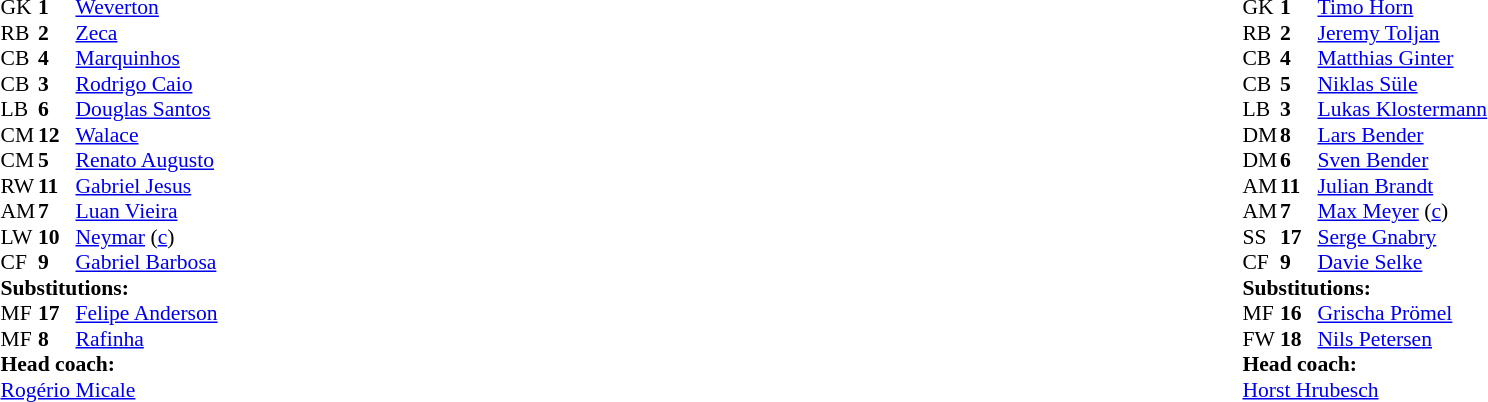<table style="width:100%">
<tr>
<td style="vertical-align:top;width:40%"><br><table style="font-size:90%" cellspacing="0" cellpadding="0">
<tr>
<th width="25"></th>
<th width="25"></th>
</tr>
<tr>
<td>GK</td>
<td><strong>1</strong></td>
<td><a href='#'>Weverton</a></td>
</tr>
<tr>
<td>RB</td>
<td><strong>2</strong></td>
<td><a href='#'>Zeca</a></td>
<td></td>
</tr>
<tr>
<td>CB</td>
<td><strong>4</strong></td>
<td><a href='#'>Marquinhos</a></td>
</tr>
<tr>
<td>CB</td>
<td><strong>3</strong></td>
<td><a href='#'>Rodrigo Caio</a></td>
</tr>
<tr>
<td>LB</td>
<td><strong>6</strong></td>
<td><a href='#'>Douglas Santos</a></td>
</tr>
<tr>
<td>CM</td>
<td><strong>12</strong></td>
<td><a href='#'>Walace</a></td>
</tr>
<tr>
<td>CM</td>
<td><strong>5</strong></td>
<td><a href='#'>Renato Augusto</a></td>
</tr>
<tr>
<td>RW</td>
<td><strong>11</strong></td>
<td><a href='#'>Gabriel Jesus</a></td>
<td></td>
<td></td>
</tr>
<tr>
<td>AM</td>
<td><strong>7</strong></td>
<td><a href='#'>Luan Vieira</a></td>
</tr>
<tr>
<td>LW</td>
<td><strong>10</strong></td>
<td><a href='#'>Neymar</a> (<a href='#'>c</a>)</td>
</tr>
<tr>
<td>CF</td>
<td><strong>9</strong></td>
<td><a href='#'>Gabriel Barbosa</a></td>
<td></td>
<td></td>
</tr>
<tr>
<td colspan="4"><strong>Substitutions:</strong></td>
</tr>
<tr>
<td>MF</td>
<td><strong>17</strong></td>
<td><a href='#'>Felipe Anderson</a></td>
<td></td>
<td></td>
</tr>
<tr>
<td>MF</td>
<td><strong>8</strong></td>
<td><a href='#'>Rafinha</a></td>
<td></td>
<td></td>
</tr>
<tr>
<td colspan="4"><strong>Head coach:</strong></td>
</tr>
<tr>
<td colspan="4"><a href='#'>Rogério Micale</a></td>
</tr>
</table>
</td>
<td valign="top" width="50%"><br><table cellspacing="0" cellpadding="0" style="font-size:90%;margin:auto">
<tr>
<th width="25"></th>
<th width="25"></th>
</tr>
<tr>
<td>GK</td>
<td><strong>1</strong></td>
<td><a href='#'>Timo Horn</a></td>
</tr>
<tr>
<td>RB</td>
<td><strong>2</strong></td>
<td><a href='#'>Jeremy Toljan</a></td>
</tr>
<tr>
<td>CB</td>
<td><strong>4</strong></td>
<td><a href='#'>Matthias Ginter</a></td>
</tr>
<tr>
<td>CB</td>
<td><strong>5</strong></td>
<td><a href='#'>Niklas Süle</a></td>
<td></td>
</tr>
<tr>
<td>LB</td>
<td><strong>3</strong></td>
<td><a href='#'>Lukas Klostermann</a></td>
</tr>
<tr>
<td>DM</td>
<td><strong>8</strong></td>
<td><a href='#'>Lars Bender</a></td>
<td></td>
<td></td>
</tr>
<tr>
<td>DM</td>
<td><strong>6</strong></td>
<td><a href='#'>Sven Bender</a></td>
<td></td>
</tr>
<tr>
<td>AM</td>
<td><strong>11</strong></td>
<td><a href='#'>Julian Brandt</a></td>
</tr>
<tr>
<td>AM</td>
<td><strong>7</strong></td>
<td><a href='#'>Max Meyer</a> (<a href='#'>c</a>)</td>
</tr>
<tr>
<td>SS</td>
<td><strong>17</strong></td>
<td><a href='#'>Serge Gnabry</a></td>
</tr>
<tr>
<td>CF</td>
<td><strong>9</strong></td>
<td><a href='#'>Davie Selke</a></td>
<td></td>
<td></td>
</tr>
<tr>
<td colspan="4"><strong>Substitutions:</strong></td>
</tr>
<tr>
<td>MF</td>
<td><strong>16</strong></td>
<td><a href='#'>Grischa Prömel</a></td>
<td></td>
<td></td>
</tr>
<tr>
<td>FW</td>
<td><strong>18</strong></td>
<td><a href='#'>Nils Petersen</a></td>
<td></td>
<td></td>
</tr>
<tr>
<td colspan="4"><strong>Head coach:</strong></td>
</tr>
<tr>
<td colspan="4"><a href='#'>Horst Hrubesch</a></td>
</tr>
</table>
</td>
</tr>
</table>
